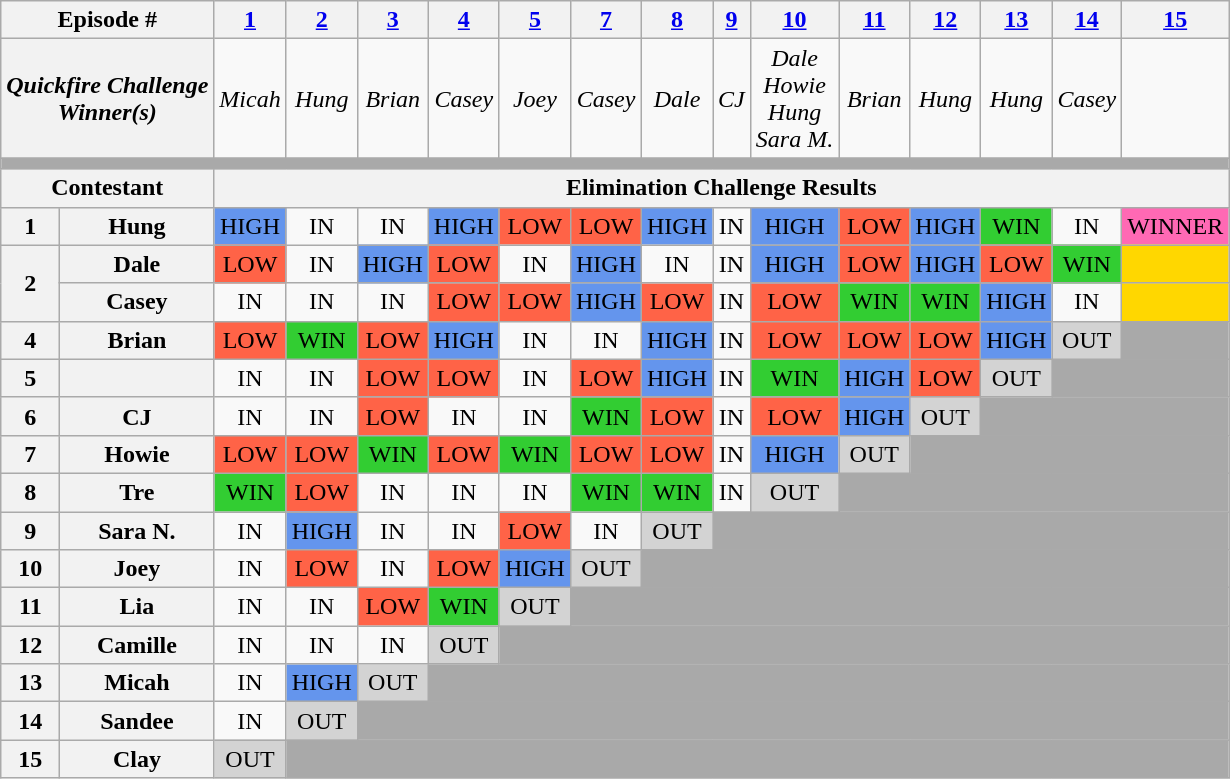<table class="wikitable" style="text-align:center; font-size:100%">
<tr>
<th colspan=2>Episode #</th>
<th><a href='#'>1</a></th>
<th><a href='#'>2</a></th>
<th><a href='#'>3</a></th>
<th><a href='#'>4</a></th>
<th><a href='#'>5</a></th>
<th><a href='#'>7</a></th>
<th><a href='#'>8</a></th>
<th><a href='#'>9</a></th>
<th><a href='#'>10</a></th>
<th><a href='#'>11</a></th>
<th><a href='#'>12</a></th>
<th><a href='#'>13</a></th>
<th><a href='#'>14</a></th>
<th><a href='#'>15</a></th>
</tr>
<tr>
<th colspan=2><em>Quickfire Challenge<br>Winner(s)</em></th>
<td><em>Micah</em></td>
<td><em>Hung</em></td>
<td><em>Brian</em></td>
<td><em>Casey</em></td>
<td><em>Joey</em></td>
<td><em>Casey</em></td>
<td><em>Dale</em></td>
<td><em>CJ</em></td>
<td><em>Dale</em><br><em>Howie</em><br><em>Hung</em><br><em>Sara M.</em></td>
<td><em>Brian</em></td>
<td><em>Hung</em></td>
<td><em>Hung</em></td>
<td><em>Casey</em></td>
<td></td>
</tr>
<tr>
<td colspan="19" style="background:darkgrey;"></td>
</tr>
<tr>
<th colspan=2>Contestant</th>
<th colspan="17">Elimination Challenge Results</th>
</tr>
<tr>
<th>1</th>
<th>Hung</th>
<td style="background:cornflowerblue;">HIGH</td>
<td>IN</td>
<td>IN</td>
<td style="background:cornflowerblue;">HIGH</td>
<td style="background:tomato;">LOW</td>
<td style="background:tomato;">LOW</td>
<td style="background:cornflowerblue;">HIGH</td>
<td>IN</td>
<td style="background:cornflowerblue;">HIGH</td>
<td style="background:tomato;">LOW</td>
<td style="background:cornflowerblue;">HIGH</td>
<td style="background:limegreen;">WIN</td>
<td>IN</td>
<td style="background:hotpink;">WINNER</td>
</tr>
<tr>
<th rowspan="2">2</th>
<th>Dale</th>
<td style="background:tomato;">LOW</td>
<td>IN</td>
<td style="background:cornflowerblue;">HIGH</td>
<td style="background:tomato;">LOW</td>
<td>IN</td>
<td style="background:cornflowerblue;">HIGH</td>
<td>IN</td>
<td>IN</td>
<td style="background:cornflowerblue;">HIGH</td>
<td style="background:tomato;">LOW</td>
<td style="background:cornflowerblue;">HIGH</td>
<td style="background:tomato;">LOW</td>
<td style="background:limegreen;">WIN</td>
<td style="background:gold;"></td>
</tr>
<tr>
<th>Casey</th>
<td>IN</td>
<td>IN</td>
<td>IN</td>
<td style="background:tomato;">LOW</td>
<td style="background:tomato;">LOW</td>
<td style="background:cornflowerblue;">HIGH</td>
<td style="background:tomato;">LOW</td>
<td>IN</td>
<td style="background:tomato;">LOW</td>
<td style="background:limegreen;">WIN</td>
<td style="background:limegreen;">WIN</td>
<td style="background:cornflowerblue;">HIGH</td>
<td>IN</td>
<td style="background:gold;"></td>
</tr>
<tr>
<th>4</th>
<th>Brian</th>
<td style="background:tomato;">LOW</td>
<td style="background:limegreen;">WIN</td>
<td style="background:tomato;">LOW</td>
<td style="background:cornflowerblue;">HIGH</td>
<td>IN</td>
<td>IN</td>
<td style="background:cornflowerblue;">HIGH</td>
<td>IN</td>
<td style="background:tomato;">LOW</td>
<td style="background:tomato;">LOW</td>
<td style="background:tomato;">LOW</td>
<td style="background:cornflowerblue;">HIGH</td>
<td style="background:lightgrey;">OUT</td>
<td style="background:darkgrey;" colspan="1"></td>
</tr>
<tr>
<th>5</th>
<th></th>
<td>IN</td>
<td>IN</td>
<td style="background:tomato;">LOW</td>
<td style="background:tomato;">LOW</td>
<td>IN</td>
<td style="background:tomato;">LOW</td>
<td style="background:cornflowerblue;">HIGH</td>
<td>IN</td>
<td style="background:limegreen;">WIN</td>
<td style="background:cornflowerblue;">HIGH</td>
<td style="background:tomato;">LOW</td>
<td style="background:lightgrey;">OUT</td>
<td style="background:darkgrey;" colspan="2"></td>
</tr>
<tr>
<th>6</th>
<th>CJ</th>
<td>IN</td>
<td>IN</td>
<td style="background:tomato;">LOW</td>
<td>IN</td>
<td>IN</td>
<td style="background:limegreen;">WIN</td>
<td style="background:tomato;">LOW</td>
<td>IN</td>
<td style="background:tomato;">LOW</td>
<td style="background:cornflowerblue;">HIGH</td>
<td style="background:lightgrey;">OUT</td>
<td style="background:darkgrey;" colspan="3"></td>
</tr>
<tr>
<th>7</th>
<th>Howie</th>
<td style="background:tomato;">LOW</td>
<td style="background:tomato;">LOW</td>
<td style="background:limegreen;">WIN</td>
<td style="background:tomato;">LOW</td>
<td style="background:limegreen;">WIN</td>
<td style="background:tomato;">LOW</td>
<td style="background:tomato;">LOW</td>
<td>IN</td>
<td style="background:cornflowerblue;">HIGH</td>
<td style="background:lightgrey;">OUT</td>
<td style="background:darkgrey;" colspan="4"></td>
</tr>
<tr>
<th>8</th>
<th>Tre</th>
<td style="background:limegreen;">WIN</td>
<td style="background:tomato;">LOW</td>
<td>IN</td>
<td>IN</td>
<td>IN</td>
<td style="background:limegreen;">WIN</td>
<td style="background:limegreen;">WIN</td>
<td>IN</td>
<td style="background:lightgrey;">OUT</td>
<td style="background:darkgrey;" colspan="5"></td>
</tr>
<tr>
<th>9</th>
<th>Sara N.</th>
<td>IN</td>
<td style="background:cornflowerblue;">HIGH</td>
<td>IN</td>
<td>IN</td>
<td style="background:tomato;">LOW</td>
<td>IN</td>
<td style="background:lightgrey;">OUT</td>
<td style="background:darkgrey;" colspan="7"></td>
</tr>
<tr>
<th>10</th>
<th>Joey</th>
<td>IN</td>
<td style="background:tomato;">LOW</td>
<td>IN</td>
<td style="background:tomato;">LOW</td>
<td style="background:cornflowerblue;">HIGH</td>
<td style="background:lightgrey;">OUT</td>
<td style="background:darkgrey;" colspan="8"></td>
</tr>
<tr>
<th>11</th>
<th>Lia</th>
<td>IN</td>
<td>IN</td>
<td style="background:tomato;">LOW</td>
<td style="background:limegreen;">WIN</td>
<td style="background:lightgrey;">OUT</td>
<td style="background:darkgrey;" colspan="9"></td>
</tr>
<tr>
<th>12</th>
<th>Camille</th>
<td>IN</td>
<td>IN</td>
<td>IN</td>
<td style="background:lightgrey;">OUT</td>
<td style="background:darkgrey;" colspan="10"></td>
</tr>
<tr>
<th>13</th>
<th>Micah</th>
<td>IN</td>
<td style="background:cornflowerblue;">HIGH</td>
<td style="background:lightgrey;">OUT</td>
<td style="background:darkgrey;" colspan="11"></td>
</tr>
<tr>
<th>14</th>
<th>Sandee</th>
<td>IN</td>
<td style="background:lightgrey;">OUT</td>
<td style="background:darkgrey;" colspan="12"></td>
</tr>
<tr>
<th>15</th>
<th>Clay</th>
<td style="background:lightgrey;">OUT</td>
<td style="background:darkgrey;" colspan="13"></td>
</tr>
</table>
